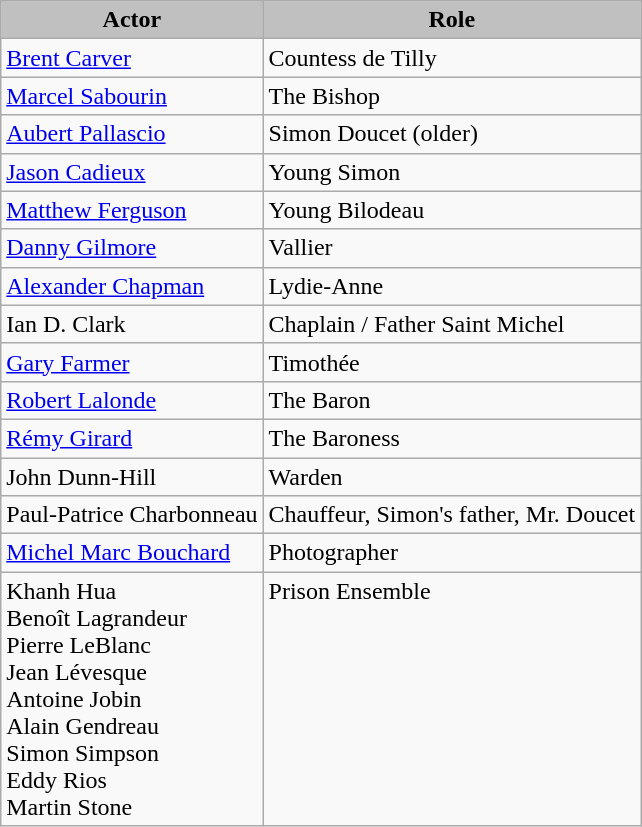<table class="wikitable">
<tr>
<th style="background-color:silver;">Actor</th>
<th style="background-color:silver;">Role</th>
</tr>
<tr>
<td><a href='#'>Brent Carver</a></td>
<td>Countess de Tilly</td>
</tr>
<tr>
<td><a href='#'>Marcel Sabourin</a></td>
<td>The Bishop</td>
</tr>
<tr>
<td><a href='#'>Aubert Pallascio</a></td>
<td>Simon Doucet (older)</td>
</tr>
<tr>
<td><a href='#'>Jason Cadieux</a></td>
<td>Young Simon</td>
</tr>
<tr>
<td><a href='#'>Matthew Ferguson</a></td>
<td>Young Bilodeau</td>
</tr>
<tr>
<td><a href='#'>Danny Gilmore</a></td>
<td>Vallier</td>
</tr>
<tr>
<td><a href='#'>Alexander Chapman</a></td>
<td>Lydie-Anne</td>
</tr>
<tr>
<td>Ian D. Clark</td>
<td>Chaplain / Father Saint Michel</td>
</tr>
<tr>
<td><a href='#'>Gary Farmer</a></td>
<td>Timothée</td>
</tr>
<tr>
<td><a href='#'>Robert Lalonde</a></td>
<td>The Baron</td>
</tr>
<tr>
<td><a href='#'>Rémy Girard</a></td>
<td>The Baroness</td>
</tr>
<tr>
<td>John Dunn-Hill</td>
<td>Warden</td>
</tr>
<tr>
<td>Paul-Patrice Charbonneau</td>
<td>Chauffeur, Simon's father, Mr. Doucet</td>
</tr>
<tr>
<td><a href='#'>Michel Marc Bouchard</a></td>
<td>Photographer</td>
</tr>
<tr valign="top">
<td>Khanh Hua <br> Benoît Lagrandeur <br> Pierre LeBlanc <br> Jean Lévesque <br> Antoine Jobin <br> Alain Gendreau <br> Simon Simpson <br> Eddy Rios <br> Martin Stone</td>
<td>Prison Ensemble</td>
</tr>
</table>
